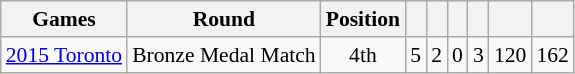<table class="wikitable" style="text-align:center; font-size:90%;">
<tr>
<th>Games</th>
<th>Round</th>
<th>Position</th>
<th></th>
<th></th>
<th></th>
<th></th>
<th></th>
<th></th>
</tr>
<tr>
<td align=left> <a href='#'>2015 Toronto</a></td>
<td>Bronze Medal Match</td>
<td>4th</td>
<td>5</td>
<td>2</td>
<td>0</td>
<td>3</td>
<td>120</td>
<td>162</td>
</tr>
</table>
